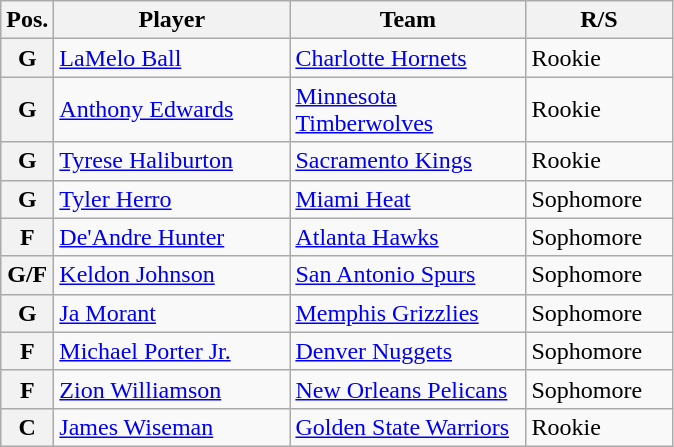<table class="wikitable">
<tr>
<th>Pos.</th>
<th style="width:150px;">Player</th>
<th width=150>Team</th>
<th width=90>R/S</th>
</tr>
<tr>
<th>G</th>
<td><a href='#'>LaMelo Ball</a></td>
<td><a href='#'>Charlotte Hornets</a></td>
<td>Rookie</td>
</tr>
<tr>
<th>G</th>
<td><a href='#'>Anthony Edwards</a></td>
<td><a href='#'>Minnesota Timberwolves</a></td>
<td>Rookie</td>
</tr>
<tr>
<th>G</th>
<td><a href='#'>Tyrese Haliburton</a></td>
<td><a href='#'>Sacramento Kings</a></td>
<td>Rookie</td>
</tr>
<tr>
<th>G</th>
<td><a href='#'>Tyler Herro</a></td>
<td><a href='#'>Miami Heat</a></td>
<td>Sophomore</td>
</tr>
<tr>
<th>F</th>
<td><a href='#'>De'Andre Hunter</a></td>
<td><a href='#'>Atlanta Hawks</a></td>
<td>Sophomore</td>
</tr>
<tr>
<th>G/F</th>
<td><a href='#'>Keldon Johnson</a></td>
<td><a href='#'>San Antonio Spurs</a></td>
<td>Sophomore</td>
</tr>
<tr>
<th>G</th>
<td><a href='#'>Ja Morant</a></td>
<td><a href='#'>Memphis Grizzlies</a></td>
<td>Sophomore</td>
</tr>
<tr>
<th>F</th>
<td><a href='#'>Michael Porter Jr.</a></td>
<td><a href='#'>Denver Nuggets</a></td>
<td>Sophomore</td>
</tr>
<tr>
<th>F</th>
<td><a href='#'>Zion Williamson</a></td>
<td><a href='#'>New Orleans Pelicans</a></td>
<td>Sophomore</td>
</tr>
<tr>
<th>C</th>
<td><a href='#'>James Wiseman</a></td>
<td><a href='#'>Golden State Warriors</a></td>
<td>Rookie</td>
</tr>
</table>
